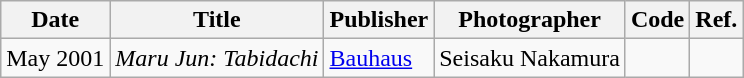<table class="wikitable">
<tr>
<th>Date</th>
<th>Title</th>
<th>Publisher</th>
<th>Photographer</th>
<th>Code</th>
<th>Ref.</th>
</tr>
<tr>
<td>May 2001</td>
<td><em>Maru Jun: Tabidachi</em></td>
<td><a href='#'>Bauhaus</a></td>
<td>Seisaku Nakamura</td>
<td></td>
<td></td>
</tr>
</table>
